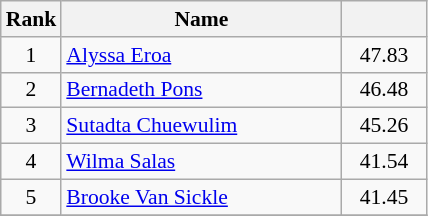<table class="wikitable" style="font-size:90%">
<tr>
<th width=30>Rank</th>
<th width=180>Name</th>
<th width=50></th>
</tr>
<tr>
<td style="text-align:center">1</td>
<td> <a href='#'>Alyssa Eroa</a></td>
<td style="text-align:center">47.83</td>
</tr>
<tr>
<td style="text-align:center">2</td>
<td> <a href='#'>Bernadeth Pons</a></td>
<td style="text-align:center">46.48</td>
</tr>
<tr>
<td style="text-align:center">3</td>
<td> <a href='#'>Sutadta Chuewulim</a></td>
<td style="text-align:center">45.26</td>
</tr>
<tr>
<td style="text-align:center">4</td>
<td> <a href='#'>Wilma Salas</a></td>
<td style="text-align:center">41.54</td>
</tr>
<tr>
<td style="text-align:center">5</td>
<td> <a href='#'>Brooke Van Sickle</a></td>
<td style="text-align:center">41.45</td>
</tr>
<tr>
</tr>
</table>
